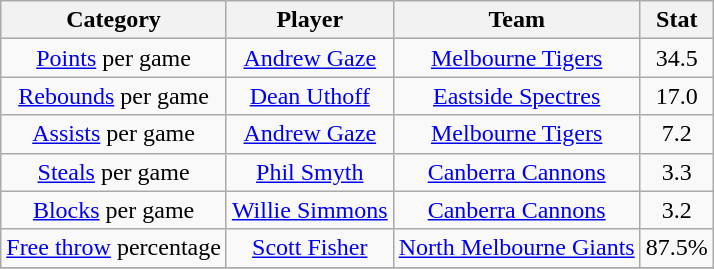<table class="wikitable" style="text-align:center">
<tr>
<th>Category</th>
<th>Player</th>
<th>Team</th>
<th>Stat</th>
</tr>
<tr>
<td><a href='#'>Points</a> per game</td>
<td><a href='#'>Andrew Gaze</a></td>
<td><a href='#'>Melbourne Tigers</a></td>
<td>34.5</td>
</tr>
<tr>
<td><a href='#'>Rebounds</a> per game</td>
<td><a href='#'>Dean Uthoff</a></td>
<td><a href='#'>Eastside Spectres</a></td>
<td>17.0</td>
</tr>
<tr>
<td><a href='#'>Assists</a> per game</td>
<td><a href='#'>Andrew Gaze</a></td>
<td><a href='#'>Melbourne Tigers</a></td>
<td>7.2</td>
</tr>
<tr>
<td><a href='#'>Steals</a> per game</td>
<td><a href='#'>Phil Smyth</a></td>
<td><a href='#'>Canberra Cannons</a></td>
<td>3.3</td>
</tr>
<tr>
<td><a href='#'>Blocks</a> per game</td>
<td><a href='#'>Willie Simmons</a></td>
<td><a href='#'>Canberra Cannons</a></td>
<td>3.2</td>
</tr>
<tr>
<td><a href='#'>Free throw</a> percentage</td>
<td><a href='#'>Scott Fisher</a></td>
<td><a href='#'>North Melbourne Giants</a></td>
<td>87.5%</td>
</tr>
<tr>
</tr>
</table>
